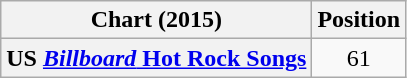<table class="wikitable plainrowheaders sortable">
<tr>
<th>Chart (2015)</th>
<th>Position</th>
</tr>
<tr>
<th scope="row">US <a href='#'><em>Billboard</em> Hot Rock Songs</a></th>
<td style="text-align:center;">61</td>
</tr>
</table>
